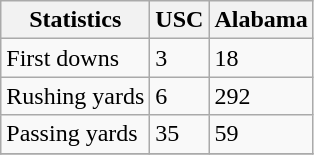<table class="wikitable">
<tr>
<th>Statistics</th>
<th>USC</th>
<th>Alabama</th>
</tr>
<tr>
<td>First downs</td>
<td>3</td>
<td>18</td>
</tr>
<tr>
<td>Rushing yards</td>
<td>6</td>
<td>292</td>
</tr>
<tr>
<td>Passing yards</td>
<td>35</td>
<td>59</td>
</tr>
<tr>
</tr>
</table>
